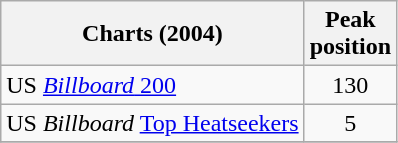<table class="wikitable sortable">
<tr>
<th>Charts (2004)</th>
<th>Peak<br>position</th>
</tr>
<tr>
<td>US <a href='#'><em>Billboard</em> 200</a></td>
<td align="center">130</td>
</tr>
<tr>
<td>US <em>Billboard</em> <a href='#'>Top Heatseekers</a></td>
<td align="center">5</td>
</tr>
<tr>
</tr>
</table>
